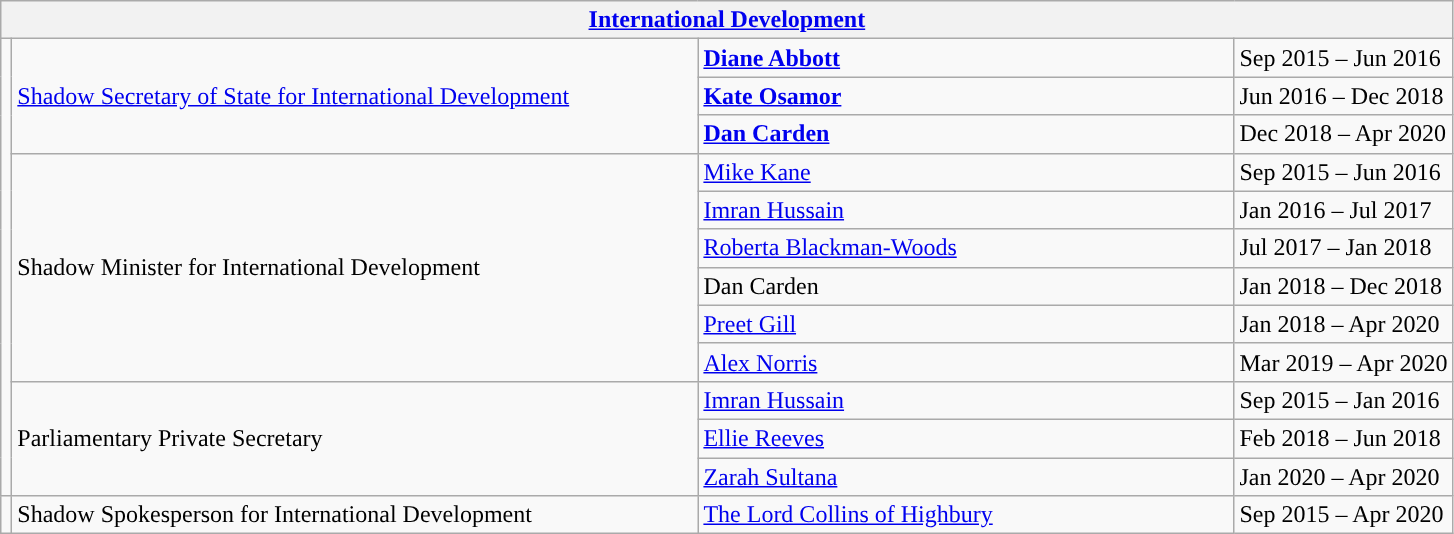<table class="wikitable">
<tr>
<th colspan="4"><a href='#'>International Development</a></th>
</tr>
<tr>
<td rowspan="12" style="background: "></td>
<td rowspan="3" style="width: 450px;"><a href='#'>Shadow Secretary of State for International Development</a></td>
<td style="width: 350px;"><strong><a href='#'>Diane Abbott</a></strong></td>
<td>Sep 2015 – Jun 2016</td>
</tr>
<tr>
<td><strong><a href='#'>Kate Osamor</a></strong></td>
<td>Jun 2016 – Dec 2018</td>
</tr>
<tr>
<td><strong><a href='#'>Dan Carden</a></strong></td>
<td>Dec 2018 – Apr 2020</td>
</tr>
<tr>
<td rowspan="6">Shadow Minister for International Development</td>
<td><a href='#'>Mike Kane</a></td>
<td>Sep 2015 – Jun 2016</td>
</tr>
<tr>
<td><a href='#'>Imran Hussain</a></td>
<td>Jan 2016 – Jul 2017</td>
</tr>
<tr>
<td><a href='#'>Roberta Blackman-Woods</a></td>
<td>Jul 2017 – Jan 2018</td>
</tr>
<tr>
<td>Dan Carden</td>
<td>Jan 2018 – Dec 2018</td>
</tr>
<tr>
<td><a href='#'>Preet Gill</a></td>
<td>Jan 2018 – Apr 2020</td>
</tr>
<tr>
<td><a href='#'>Alex Norris</a></td>
<td>Mar 2019 – Apr 2020</td>
</tr>
<tr>
<td rowspan="3">Parliamentary Private Secretary</td>
<td><a href='#'>Imran Hussain</a></td>
<td>Sep 2015 – Jan 2016</td>
</tr>
<tr>
<td><a href='#'>Ellie Reeves</a></td>
<td>Feb 2018 – Jun 2018</td>
</tr>
<tr>
<td><a href='#'>Zarah Sultana</a></td>
<td>Jan 2020 – Apr 2020</td>
</tr>
<tr>
<td style="background: "></td>
<td>Shadow Spokesperson for International Development</td>
<td><a href='#'>The Lord Collins of Highbury</a></td>
<td>Sep 2015 – Apr 2020</td>
</tr>
</table>
